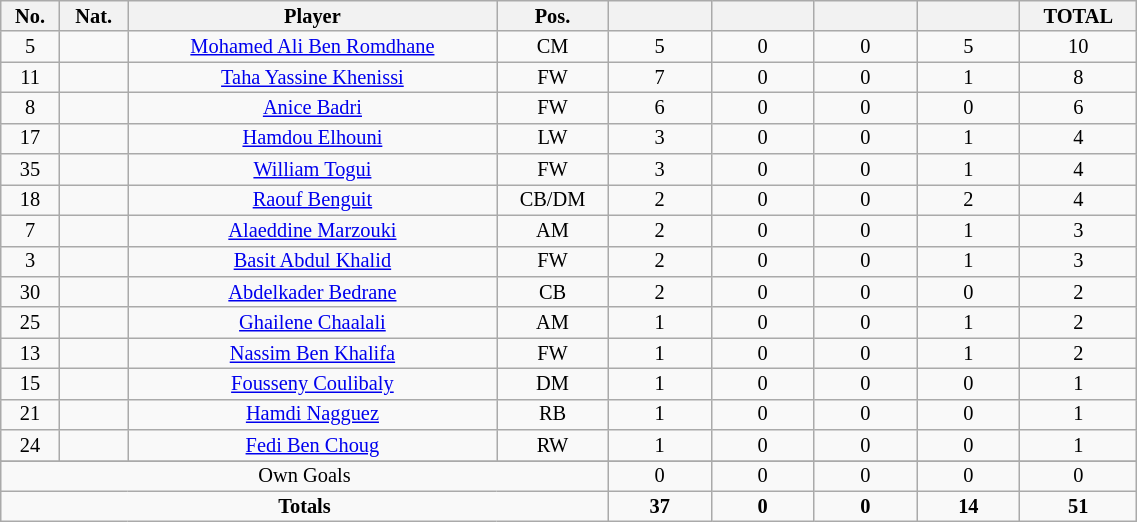<table class="wikitable sortable alternance"  style="font-size:85%; text-align:center; line-height:14px; width:60%;">
<tr>
<th width=10>No.</th>
<th width=10>Nat.</th>
<th width=160>Player</th>
<th width=10>Pos.</th>
<th width=40></th>
<th width=40></th>
<th width=40></th>
<th width=40></th>
<th width=10>TOTAL</th>
</tr>
<tr>
<td>5</td>
<td></td>
<td><a href='#'>Mohamed Ali Ben Romdhane</a></td>
<td>CM</td>
<td>5</td>
<td>0</td>
<td>0</td>
<td>5</td>
<td>10</td>
</tr>
<tr>
<td>11</td>
<td></td>
<td><a href='#'>Taha Yassine Khenissi</a></td>
<td>FW</td>
<td>7</td>
<td>0</td>
<td>0</td>
<td>1</td>
<td>8</td>
</tr>
<tr>
<td>8</td>
<td></td>
<td><a href='#'>Anice Badri</a></td>
<td>FW</td>
<td>6</td>
<td>0</td>
<td>0</td>
<td>0</td>
<td>6</td>
</tr>
<tr>
<td>17</td>
<td></td>
<td><a href='#'>Hamdou Elhouni</a></td>
<td>LW</td>
<td>3</td>
<td>0</td>
<td>0</td>
<td>1</td>
<td>4</td>
</tr>
<tr>
<td>35</td>
<td></td>
<td><a href='#'>William Togui</a></td>
<td>FW</td>
<td>3</td>
<td>0</td>
<td>0</td>
<td>1</td>
<td>4</td>
</tr>
<tr>
<td>18</td>
<td></td>
<td><a href='#'>Raouf Benguit</a></td>
<td>CB/DM</td>
<td>2</td>
<td>0</td>
<td>0</td>
<td>2</td>
<td>4</td>
</tr>
<tr>
<td>7</td>
<td></td>
<td><a href='#'>Alaeddine Marzouki</a></td>
<td>AM</td>
<td>2</td>
<td>0</td>
<td>0</td>
<td>1</td>
<td>3</td>
</tr>
<tr>
<td>3</td>
<td></td>
<td><a href='#'>Basit Abdul Khalid</a></td>
<td>FW</td>
<td>2</td>
<td>0</td>
<td>0</td>
<td>1</td>
<td>3</td>
</tr>
<tr>
<td>30</td>
<td></td>
<td><a href='#'>Abdelkader Bedrane</a></td>
<td>CB</td>
<td>2</td>
<td>0</td>
<td>0</td>
<td>0</td>
<td>2</td>
</tr>
<tr>
<td>25</td>
<td></td>
<td><a href='#'>Ghailene Chaalali</a></td>
<td>AM</td>
<td>1</td>
<td>0</td>
<td>0</td>
<td>1</td>
<td>2</td>
</tr>
<tr>
<td>13</td>
<td></td>
<td><a href='#'>Nassim Ben Khalifa</a></td>
<td>FW</td>
<td>1</td>
<td>0</td>
<td>0</td>
<td>1</td>
<td>2</td>
</tr>
<tr>
<td>15</td>
<td></td>
<td><a href='#'>Fousseny Coulibaly</a></td>
<td>DM</td>
<td>1</td>
<td>0</td>
<td>0</td>
<td>0</td>
<td>1</td>
</tr>
<tr>
<td>21</td>
<td></td>
<td><a href='#'>Hamdi Nagguez</a></td>
<td>RB</td>
<td>1</td>
<td>0</td>
<td>0</td>
<td>0</td>
<td>1</td>
</tr>
<tr>
<td>24</td>
<td></td>
<td><a href='#'>Fedi Ben Choug</a></td>
<td>RW</td>
<td>1</td>
<td>0</td>
<td>0</td>
<td>0</td>
<td>1</td>
</tr>
<tr>
</tr>
<tr class="sortbottom">
<td colspan="4">Own Goals</td>
<td>0</td>
<td>0</td>
<td>0</td>
<td>0</td>
<td>0</td>
</tr>
<tr class="sortbottom">
<td colspan="4"><strong>Totals</strong></td>
<td><strong>37</strong></td>
<td><strong>0</strong></td>
<td><strong>0</strong></td>
<td><strong>14</strong></td>
<td><strong>51</strong></td>
</tr>
</table>
